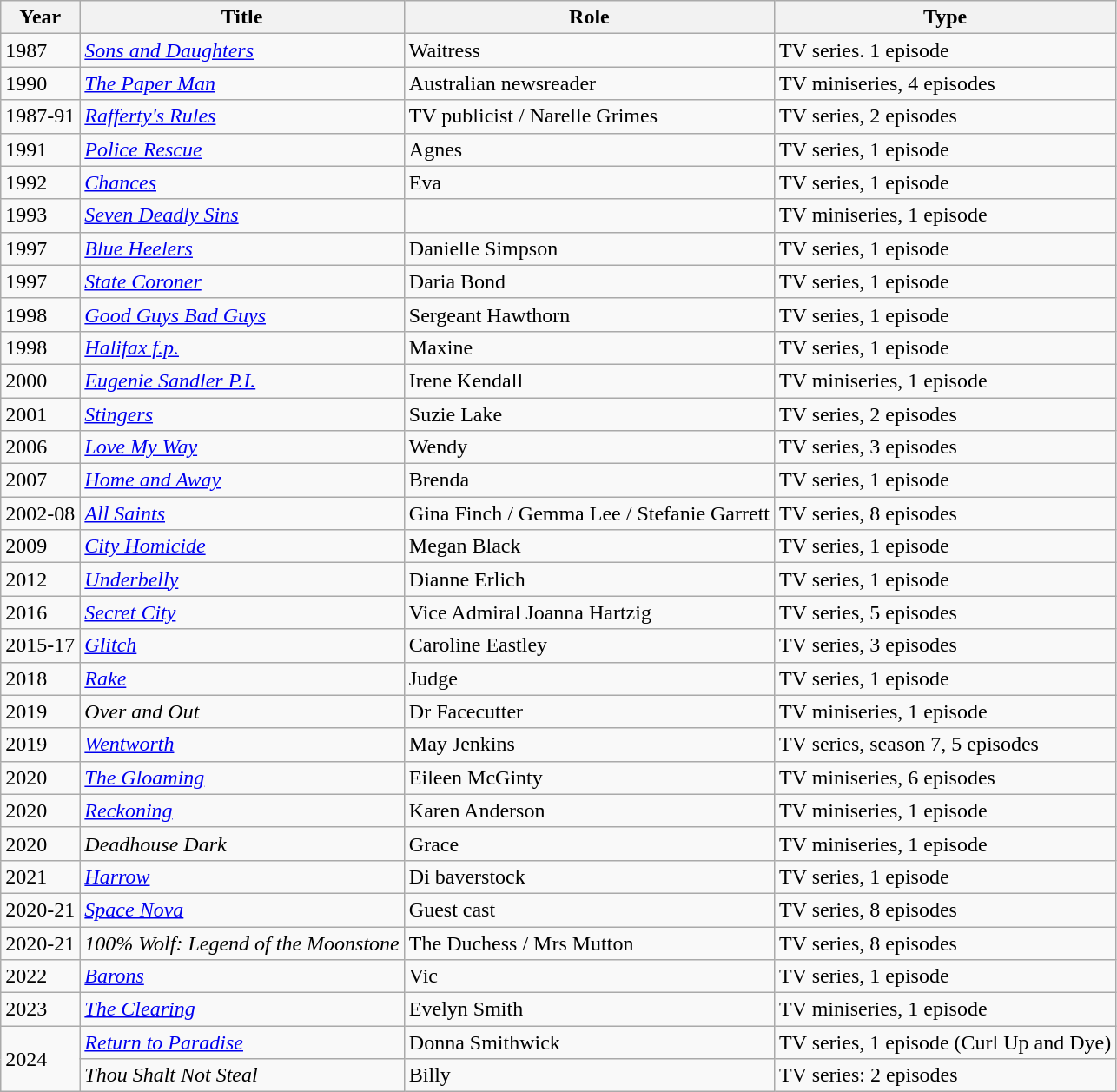<table class="wikitable">
<tr>
<th>Year</th>
<th>Title</th>
<th>Role</th>
<th>Type</th>
</tr>
<tr>
<td>1987</td>
<td><em><a href='#'>Sons and Daughters</a></em></td>
<td>Waitress</td>
<td>TV series. 1 episode</td>
</tr>
<tr>
<td>1990</td>
<td><em><a href='#'>The Paper Man</a></em></td>
<td>Australian newsreader</td>
<td>TV miniseries, 4 episodes</td>
</tr>
<tr>
<td>1987-91</td>
<td><em><a href='#'>Rafferty's Rules</a></em></td>
<td>TV publicist / Narelle Grimes</td>
<td>TV series, 2 episodes</td>
</tr>
<tr>
<td>1991</td>
<td><em><a href='#'>Police Rescue</a></em></td>
<td>Agnes</td>
<td>TV series, 1 episode</td>
</tr>
<tr>
<td>1992</td>
<td><em><a href='#'>Chances</a></em></td>
<td>Eva</td>
<td>TV series, 1 episode</td>
</tr>
<tr>
<td>1993</td>
<td><em><a href='#'>Seven Deadly Sins</a></em></td>
<td></td>
<td>TV miniseries, 1 episode</td>
</tr>
<tr>
<td>1997</td>
<td><em><a href='#'>Blue Heelers</a></em></td>
<td>Danielle Simpson</td>
<td>TV series, 1 episode</td>
</tr>
<tr>
<td>1997</td>
<td><em><a href='#'>State Coroner</a></em></td>
<td>Daria Bond</td>
<td>TV series, 1 episode</td>
</tr>
<tr>
<td>1998</td>
<td><em><a href='#'>Good Guys Bad Guys</a></em></td>
<td>Sergeant Hawthorn</td>
<td>TV series, 1 episode</td>
</tr>
<tr>
<td>1998</td>
<td><em><a href='#'>Halifax f.p.</a></em></td>
<td>Maxine</td>
<td>TV series, 1 episode</td>
</tr>
<tr>
<td>2000</td>
<td><em><a href='#'>Eugenie Sandler P.I.</a></em></td>
<td>Irene Kendall</td>
<td>TV miniseries, 1 episode</td>
</tr>
<tr>
<td>2001</td>
<td><em><a href='#'>Stingers</a></em></td>
<td>Suzie Lake</td>
<td>TV series, 2 episodes</td>
</tr>
<tr>
<td>2006</td>
<td><em><a href='#'>Love My Way</a></em></td>
<td>Wendy</td>
<td>TV series, 3 episodes</td>
</tr>
<tr>
<td>2007</td>
<td><em><a href='#'>Home and Away</a></em></td>
<td>Brenda</td>
<td>TV series, 1 episode</td>
</tr>
<tr>
<td>2002-08</td>
<td><em><a href='#'>All Saints</a></em></td>
<td>Gina Finch / Gemma Lee / Stefanie Garrett</td>
<td>TV series, 8 episodes</td>
</tr>
<tr>
<td>2009</td>
<td><em><a href='#'>City Homicide</a></em></td>
<td>Megan Black</td>
<td>TV series, 1 episode</td>
</tr>
<tr>
<td>2012</td>
<td><em><a href='#'>Underbelly</a></em></td>
<td>Dianne Erlich</td>
<td>TV series, 1 episode</td>
</tr>
<tr>
<td>2016</td>
<td><em><a href='#'>Secret City</a></em></td>
<td>Vice Admiral Joanna Hartzig</td>
<td>TV series, 5 episodes</td>
</tr>
<tr>
<td>2015-17</td>
<td><em><a href='#'>Glitch</a></em></td>
<td>Caroline Eastley</td>
<td>TV series, 3 episodes</td>
</tr>
<tr>
<td>2018</td>
<td><em><a href='#'>Rake</a></em></td>
<td>Judge</td>
<td>TV series, 1 episode</td>
</tr>
<tr>
<td>2019</td>
<td><em>Over and Out</em></td>
<td>Dr Facecutter</td>
<td>TV miniseries, 1 episode</td>
</tr>
<tr>
<td>2019</td>
<td><em><a href='#'>Wentworth</a></em></td>
<td>May Jenkins</td>
<td>TV series, season 7, 5 episodes</td>
</tr>
<tr>
<td>2020</td>
<td><em><a href='#'>The Gloaming</a></em></td>
<td>Eileen McGinty</td>
<td>TV miniseries, 6 episodes</td>
</tr>
<tr>
<td>2020</td>
<td><em><a href='#'>Reckoning</a></em></td>
<td>Karen Anderson</td>
<td>TV miniseries, 1 episode</td>
</tr>
<tr>
<td>2020</td>
<td><em>Deadhouse Dark</em></td>
<td>Grace</td>
<td>TV miniseries, 1 episode</td>
</tr>
<tr>
<td>2021</td>
<td><em><a href='#'>Harrow</a></em></td>
<td>Di baverstock</td>
<td>TV series, 1 episode</td>
</tr>
<tr>
<td>2020-21</td>
<td><em><a href='#'>Space Nova</a></em></td>
<td>Guest cast</td>
<td>TV series, 8 episodes</td>
</tr>
<tr>
<td>2020-21</td>
<td><em>100% Wolf: Legend of the Moonstone</em></td>
<td>The Duchess / Mrs Mutton</td>
<td>TV series, 8 episodes</td>
</tr>
<tr>
<td>2022</td>
<td><em><a href='#'>Barons</a></em></td>
<td>Vic</td>
<td>TV series, 1 episode</td>
</tr>
<tr>
<td>2023</td>
<td><em><a href='#'>The Clearing</a></em></td>
<td>Evelyn Smith</td>
<td>TV miniseries, 1 episode</td>
</tr>
<tr>
<td rowspan="2">2024</td>
<td><em><a href='#'>Return to Paradise</a></em></td>
<td>Donna Smithwick</td>
<td>TV series, 1 episode (Curl Up and Dye)</td>
</tr>
<tr>
<td><em>Thou Shalt Not Steal</em></td>
<td>Billy</td>
<td>TV series: 2 episodes</td>
</tr>
</table>
